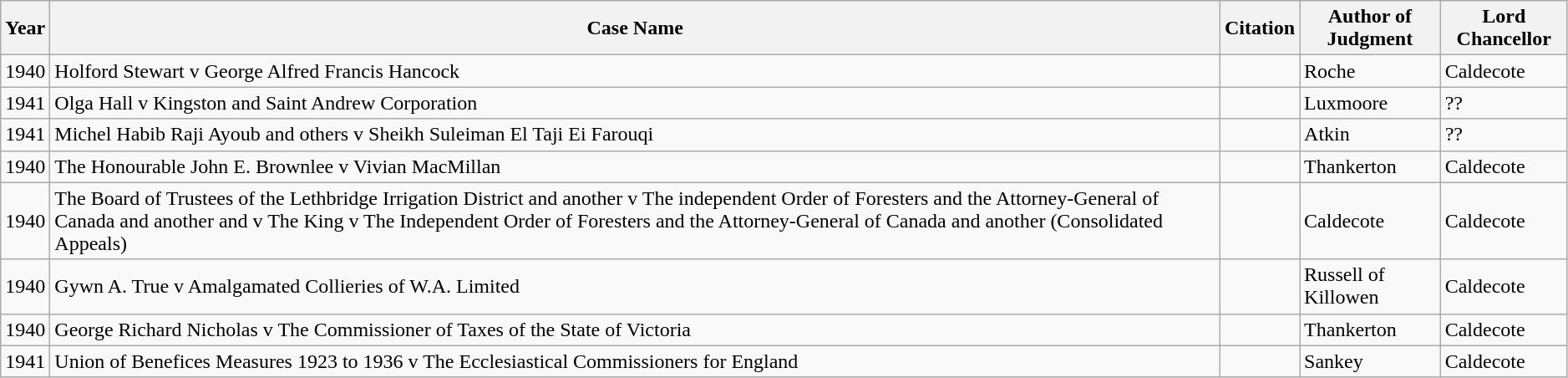<table class="wikitable sortable" width=99%>
<tr>
<th>Year</th>
<th>Case Name</th>
<th>Citation</th>
<th>Author of Judgment</th>
<th>Lord Chancellor</th>
</tr>
<tr>
<td>1940</td>
<td>Holford Stewart v George Alfred Francis Hancock</td>
<td></td>
<td>Roche</td>
<td>Caldecote</td>
</tr>
<tr>
<td>1941</td>
<td>Olga Hall v Kingston and Saint Andrew Corporation</td>
<td></td>
<td>Luxmoore</td>
<td>??</td>
</tr>
<tr>
<td>1941</td>
<td>Michel Habib Raji Ayoub and others v Sheikh Suleiman El Taji Ei Farouqi</td>
<td></td>
<td>Atkin</td>
<td>??</td>
</tr>
<tr>
<td>1940</td>
<td>The Honourable John E. Brownlee v Vivian MacMillan</td>
<td></td>
<td>Thankerton</td>
<td>Caldecote</td>
</tr>
<tr>
<td>1940</td>
<td>The Board of Trustees of the Lethbridge Irrigation District and another v The independent Order of Foresters and the Attorney-General of Canada and another and v The King v The Independent Order of Foresters and the Attorney-General of Canada and another (Consolidated Appeals)</td>
<td></td>
<td>Caldecote</td>
<td>Caldecote</td>
</tr>
<tr>
<td>1940</td>
<td>Gywn A. True v Amalgamated Collieries of W.A. Limited</td>
<td></td>
<td>Russell of Killowen</td>
<td>Caldecote</td>
</tr>
<tr>
<td>1940</td>
<td>George Richard Nicholas v The Commissioner of Taxes of the State of Victoria</td>
<td></td>
<td>Thankerton</td>
<td>Caldecote</td>
</tr>
<tr>
<td>1941</td>
<td>Union of Benefices Measures 1923 to 1936 v The Ecclesiastical Commissioners for England</td>
<td></td>
<td>Sankey</td>
<td>Caldecote</td>
</tr>
</table>
